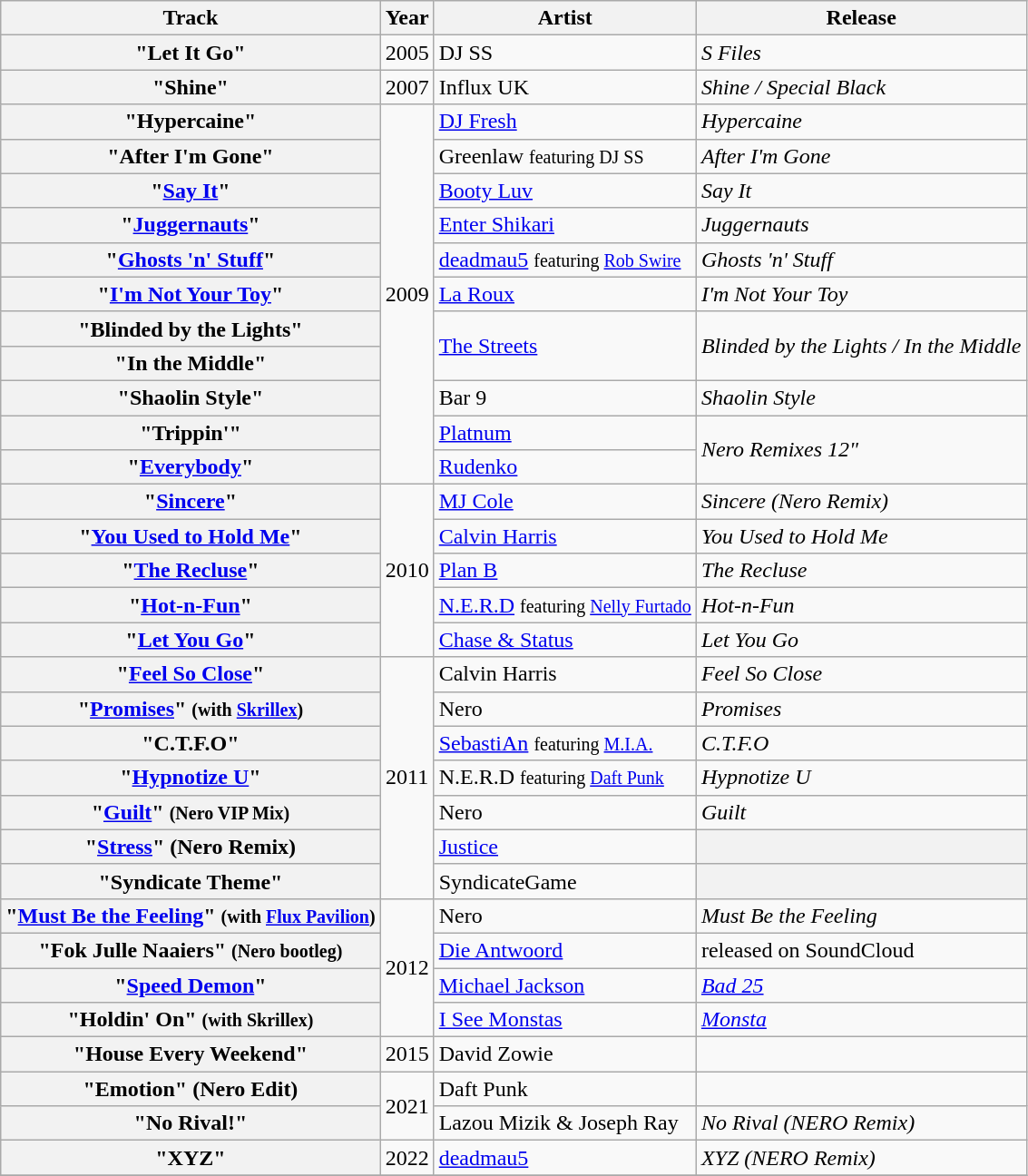<table class="wikitable plainrowheaders" border="1">
<tr>
<th>Track</th>
<th>Year</th>
<th>Artist</th>
<th>Release</th>
</tr>
<tr>
<th scope="row">"Let It Go"</th>
<td style="text-align:center;">2005</td>
<td>DJ SS</td>
<td><em>S Files</em></td>
</tr>
<tr>
<th scope="row">"Shine"</th>
<td style="text-align:center;">2007</td>
<td>Influx UK</td>
<td><em>Shine / Special Black</em></td>
</tr>
<tr>
<th scope="row">"Hypercaine"</th>
<td rowspan="11" style="text-align:center;">2009</td>
<td><a href='#'>DJ Fresh</a></td>
<td><em>Hypercaine</em></td>
</tr>
<tr>
<th scope="row">"After I'm Gone"</th>
<td>Greenlaw <small>featuring DJ SS</small></td>
<td><em>After I'm Gone</em></td>
</tr>
<tr>
<th scope="row">"<a href='#'>Say It</a>"</th>
<td><a href='#'>Booty Luv</a></td>
<td><em>Say It</em></td>
</tr>
<tr>
<th scope="row">"<a href='#'>Juggernauts</a>"</th>
<td><a href='#'>Enter Shikari</a></td>
<td><em>Juggernauts</em></td>
</tr>
<tr>
<th scope="row">"<a href='#'>Ghosts 'n' Stuff</a>"</th>
<td><a href='#'>deadmau5</a> <small>featuring <a href='#'>Rob Swire</a></small></td>
<td><em>Ghosts 'n' Stuff</em></td>
</tr>
<tr>
<th scope="row">"<a href='#'>I'm Not Your Toy</a>"</th>
<td><a href='#'>La Roux</a></td>
<td><em>I'm Not Your Toy</em></td>
</tr>
<tr>
<th scope="row">"Blinded by the Lights"</th>
<td rowspan="2"><a href='#'>The Streets</a></td>
<td rowspan="2"><em>Blinded by the Lights / In the Middle</em></td>
</tr>
<tr>
<th scope="row">"In the Middle"</th>
</tr>
<tr>
<th scope="row">"Shaolin Style"</th>
<td>Bar 9</td>
<td><em>Shaolin Style</em></td>
</tr>
<tr>
<th scope="row">"Trippin'"</th>
<td><a href='#'>Platnum</a></td>
<td rowspan="2"><em>Nero Remixes 12"</em></td>
</tr>
<tr>
<th scope="row">"<a href='#'>Everybody</a>"</th>
<td><a href='#'>Rudenko</a></td>
</tr>
<tr>
<th scope="row">"<a href='#'>Sincere</a>"</th>
<td rowspan="5" style="text-align:center;">2010</td>
<td><a href='#'>MJ Cole</a></td>
<td><em>Sincere (Nero Remix)</em></td>
</tr>
<tr>
<th scope="row">"<a href='#'>You Used to Hold Me</a>"</th>
<td><a href='#'>Calvin Harris</a></td>
<td><em>You Used to Hold Me</em></td>
</tr>
<tr>
<th scope="row">"<a href='#'>The Recluse</a>"</th>
<td><a href='#'>Plan B</a></td>
<td><em>The Recluse</em></td>
</tr>
<tr>
<th scope="row">"<a href='#'>Hot-n-Fun</a>"</th>
<td><a href='#'>N.E.R.D</a> <small>featuring <a href='#'>Nelly Furtado</a></small></td>
<td><em>Hot-n-Fun</em></td>
</tr>
<tr>
<th scope="row">"<a href='#'>Let You Go</a>"</th>
<td><a href='#'>Chase & Status</a></td>
<td><em>Let You Go</em></td>
</tr>
<tr>
<th scope="row">"<a href='#'>Feel So Close</a>"</th>
<td rowspan="7" style="text-align:center;">2011</td>
<td>Calvin Harris</td>
<td><em>Feel So Close</em></td>
</tr>
<tr>
<th scope="row">"<a href='#'>Promises</a>" <small>(with <a href='#'>Skrillex</a>)</small></th>
<td>Nero</td>
<td><em>Promises</em></td>
</tr>
<tr>
<th scope="row">"C.T.F.O"</th>
<td><a href='#'>SebastiAn</a> <small>featuring <a href='#'>M.I.A.</a></small></td>
<td><em>C.T.F.O</em></td>
</tr>
<tr>
<th scope="row">"<a href='#'>Hypnotize U</a>"</th>
<td>N.E.R.D <small>featuring <a href='#'>Daft Punk</a></small></td>
<td><em>Hypnotize U</em></td>
</tr>
<tr>
<th scope="row">"<a href='#'>Guilt</a>" <small>(Nero VIP Mix)</small></th>
<td>Nero</td>
<td><em>Guilt</em></td>
</tr>
<tr>
<th scope="row">"<a href='#'>Stress</a>" (Nero Remix)</th>
<td><a href='#'>Justice</a></td>
<th></th>
</tr>
<tr>
<th scope="row">"Syndicate Theme"</th>
<td>SyndicateGame</td>
<th></th>
</tr>
<tr>
<th scope="row">"<a href='#'>Must Be the Feeling</a>" <small>(with <a href='#'>Flux Pavilion</a>)</small></th>
<td rowspan="4" style="text-align:center;">2012</td>
<td>Nero</td>
<td><em>Must Be the Feeling</em></td>
</tr>
<tr>
<th scope="row">"Fok Julle Naaiers" <small>(Nero bootleg)</small></th>
<td><a href='#'>Die Antwoord</a></td>
<td>released on SoundCloud</td>
</tr>
<tr>
<th scope="row">"<a href='#'>Speed Demon</a>"</th>
<td><a href='#'>Michael Jackson</a></td>
<td><em><a href='#'>Bad 25</a></em></td>
</tr>
<tr>
<th scope="row">"Holdin' On" <small>(with Skrillex)</small></th>
<td><a href='#'>I See Monstas</a></td>
<td><em><a href='#'>Monsta</a></em></td>
</tr>
<tr>
<th scope="row">"House Every Weekend"</th>
<td>2015</td>
<td>David Zowie</td>
<td></td>
</tr>
<tr>
<th scope="row">"Emotion" (Nero Edit)</th>
<td rowspan="2" style="text-align:center;">2021</td>
<td>Daft Punk</td>
<td></td>
</tr>
<tr>
<th scope="row">"No Rival!"</th>
<td>Lazou Mizik & Joseph Ray</td>
<td><em>No Rival (NERO Remix)</em></td>
</tr>
<tr>
<th scope="row">"XYZ"</th>
<td>2022</td>
<td><a href='#'>deadmau5</a></td>
<td><em>XYZ (NERO Remix)</em></td>
</tr>
<tr>
</tr>
</table>
